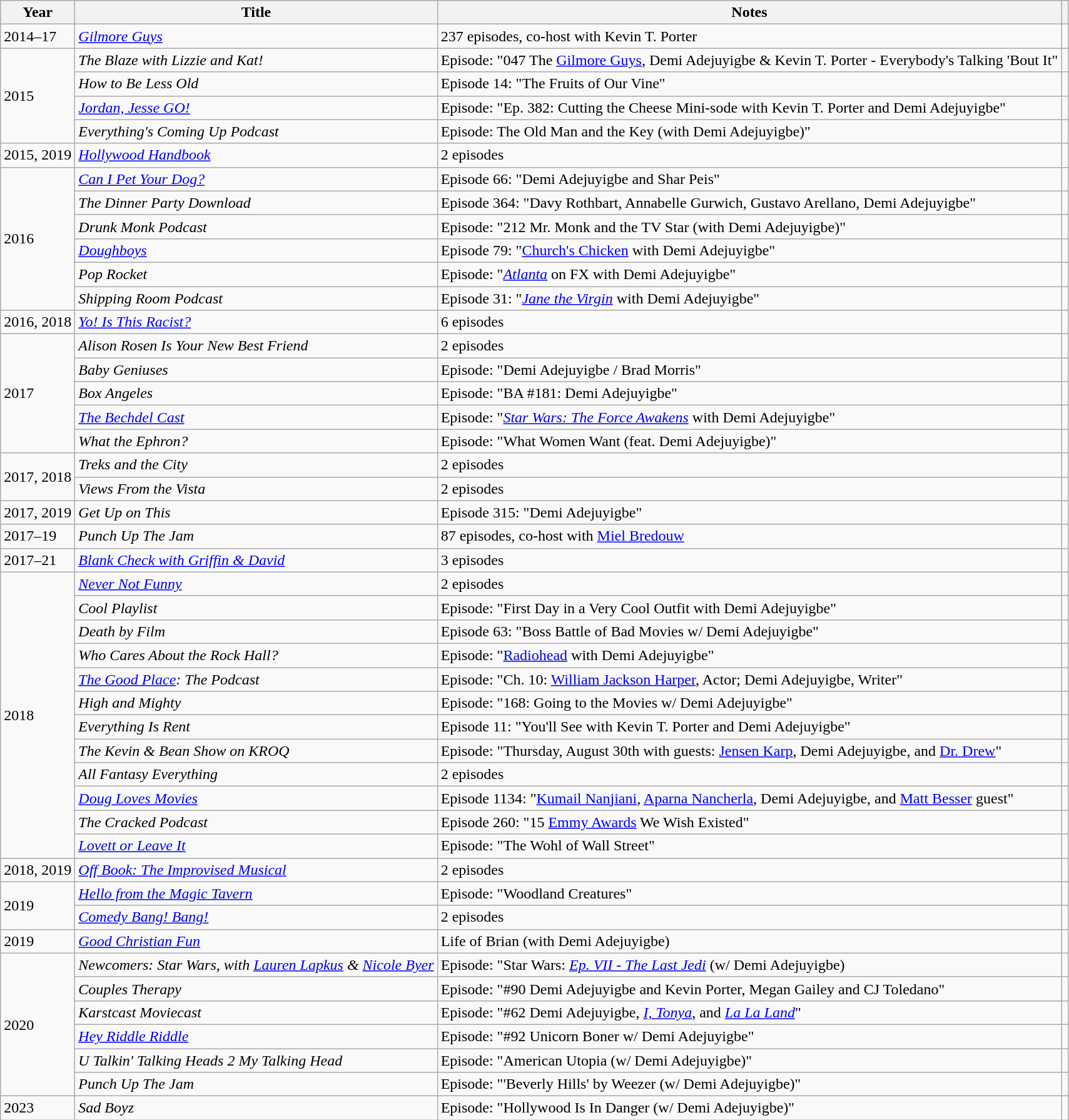<table class="wikitable sortable">
<tr>
<th>Year</th>
<th>Title</th>
<th>Notes</th>
<th></th>
</tr>
<tr>
<td>2014–17</td>
<td><em><a href='#'>Gilmore Guys</a></em></td>
<td>237 episodes, co-host with Kevin T. Porter</td>
<td></td>
</tr>
<tr>
<td rowspan=4>2015</td>
<td><em>The Blaze with Lizzie and Kat!</em></td>
<td>Episode: "047 The <a href='#'>Gilmore Guys</a>, Demi Adejuyigbe & Kevin T. Porter - Everybody's Talking 'Bout It"</td>
<td></td>
</tr>
<tr>
<td><em>How to Be Less Old</em></td>
<td>Episode 14: "The Fruits of Our Vine"</td>
<td></td>
</tr>
<tr>
<td><em><a href='#'>Jordan, Jesse GO!</a></em></td>
<td>Episode: "Ep. 382: Cutting the Cheese Mini-sode with Kevin T. Porter and Demi Adejuyigbe"</td>
<td></td>
</tr>
<tr>
<td><em>Everything's Coming Up Podcast</em></td>
<td>Episode: The Old Man and the Key (with Demi Adejuyigbe)"</td>
<td></td>
</tr>
<tr>
<td>2015, 2019</td>
<td><em><a href='#'>Hollywood Handbook</a></em></td>
<td>2 episodes</td>
<td></td>
</tr>
<tr>
<td rowspan=6>2016</td>
<td><em><a href='#'>Can I Pet Your Dog?</a></em></td>
<td>Episode 66: "Demi Adejuyigbe and Shar Peis"</td>
<td></td>
</tr>
<tr>
<td><em>The Dinner Party Download</em></td>
<td>Episode 364: "Davy Rothbart, Annabelle Gurwich, Gustavo Arellano, Demi Adejuyigbe"</td>
<td></td>
</tr>
<tr>
<td><em>Drunk Monk Podcast</em></td>
<td>Episode: "212 Mr. Monk and the TV Star (with Demi Adejuyigbe)"</td>
<td></td>
</tr>
<tr>
<td><em><a href='#'>Doughboys</a></em></td>
<td>Episode 79: "<a href='#'>Church's Chicken</a> with Demi Adejuyigbe"</td>
<td></td>
</tr>
<tr>
<td><em>Pop Rocket</em></td>
<td>Episode: "<em><a href='#'>Atlanta</a></em> on FX with Demi Adejuyigbe"</td>
<td></td>
</tr>
<tr>
<td><em>Shipping Room Podcast</em></td>
<td>Episode 31: "<em><a href='#'>Jane the Virgin</a></em> with Demi Adejuyigbe"</td>
<td></td>
</tr>
<tr>
<td>2016, 2018</td>
<td><em><a href='#'>Yo! Is This Racist?</a></em></td>
<td>6 episodes</td>
<td></td>
</tr>
<tr>
<td rowspan=5>2017</td>
<td><em>Alison Rosen Is Your New Best Friend</em></td>
<td>2 episodes</td>
<td></td>
</tr>
<tr>
<td><em>Baby Geniuses</em></td>
<td>Episode: "Demi Adejuyigbe / Brad Morris"</td>
<td></td>
</tr>
<tr>
<td><em>Box Angeles</em></td>
<td>Episode: "BA #181: Demi Adejuyigbe"</td>
<td></td>
</tr>
<tr>
<td><em><a href='#'>The Bechdel Cast</a></em></td>
<td>Episode: "<em><a href='#'>Star Wars: The Force Awakens</a></em> with Demi Adejuyigbe"</td>
<td></td>
</tr>
<tr>
<td><em>What the Ephron?</em></td>
<td>Episode: "What Women Want (feat. Demi Adejuyigbe)"</td>
<td></td>
</tr>
<tr>
<td rowspan=2>2017, 2018</td>
<td><em>Treks and the City</em></td>
<td>2 episodes</td>
<td></td>
</tr>
<tr>
<td><em>Views From the Vista</em></td>
<td>2 episodes</td>
<td></td>
</tr>
<tr>
<td>2017, 2019</td>
<td><em>Get Up on This</em></td>
<td>Episode 315: "Demi Adejuyigbe"</td>
<td></td>
</tr>
<tr>
<td>2017–19</td>
<td><em>Punch Up The Jam</em></td>
<td>87 episodes, co-host with <a href='#'>Miel Bredouw</a></td>
<td></td>
</tr>
<tr>
<td>2017–21</td>
<td><em><a href='#'>Blank Check with Griffin & David</a></em></td>
<td>3 episodes</td>
<td></td>
</tr>
<tr>
<td rowspan=12>2018</td>
<td><em><a href='#'>Never Not Funny</a></em></td>
<td>2 episodes</td>
<td></td>
</tr>
<tr>
<td><em>Cool Playlist</em></td>
<td>Episode: "First Day in a Very Cool Outfit with Demi Adejuyigbe"</td>
<td></td>
</tr>
<tr>
<td><em>Death by Film</em></td>
<td>Episode 63: "Boss Battle of Bad Movies w/ Demi Adejuyigbe"</td>
<td></td>
</tr>
<tr>
<td><em>Who Cares About the Rock Hall?</em></td>
<td>Episode: "<a href='#'>Radiohead</a> with Demi Adejuyigbe"</td>
<td></td>
</tr>
<tr>
<td><em><a href='#'>The Good Place</a>: The Podcast</em></td>
<td>Episode: "Ch. 10: <a href='#'>William Jackson Harper</a>, Actor; Demi Adejuyigbe, Writer"</td>
<td></td>
</tr>
<tr>
<td><em>High and Mighty</em></td>
<td>Episode: "168: Going to the Movies w/ Demi Adejuyigbe"</td>
<td></td>
</tr>
<tr>
<td><em>Everything Is Rent</em></td>
<td>Episode 11: "You'll See with Kevin T. Porter and Demi Adejuyigbe"</td>
<td></td>
</tr>
<tr>
<td><em>The Kevin & Bean Show on KROQ</em></td>
<td>Episode: "Thursday, August 30th with guests: <a href='#'>Jensen Karp</a>,  Demi Adejuyigbe, and <a href='#'>Dr. Drew</a>"</td>
<td></td>
</tr>
<tr>
<td><em>All Fantasy Everything</em></td>
<td>2 episodes</td>
<td></td>
</tr>
<tr>
<td><em><a href='#'>Doug Loves Movies</a></em></td>
<td>Episode 1134: "<a href='#'>Kumail Nanjiani</a>, <a href='#'>Aparna Nancherla</a>, Demi Adejuyigbe, and <a href='#'>Matt Besser</a> guest"</td>
<td></td>
</tr>
<tr>
<td><em>The Cracked Podcast</em></td>
<td>Episode 260: "15 <a href='#'>Emmy Awards</a> We Wish Existed"</td>
<td></td>
</tr>
<tr>
<td><em><a href='#'>Lovett or Leave It</a></em></td>
<td>Episode: "The Wohl of Wall Street"</td>
<td></td>
</tr>
<tr>
<td>2018, 2019</td>
<td><em><a href='#'>Off Book: The Improvised Musical</a></em></td>
<td>2 episodes</td>
<td></td>
</tr>
<tr>
<td rowspan="2">2019</td>
<td><em><a href='#'>Hello from the Magic Tavern</a></em></td>
<td>Episode: "Woodland Creatures"</td>
<td></td>
</tr>
<tr>
<td><em><a href='#'>Comedy Bang! Bang!</a></em></td>
<td>2 episodes</td>
<td></td>
</tr>
<tr>
<td>2019</td>
<td><em><a href='#'>Good Christian Fun</a></em></td>
<td>Life of Brian (with Demi Adejuyigbe)</td>
<td></td>
</tr>
<tr>
<td rowspan="6">2020</td>
<td><em>Newcomers: Star Wars, with <a href='#'>Lauren Lapkus</a> & <a href='#'>Nicole Byer</a></em></td>
<td>Episode: "Star Wars: <em><a href='#'>Ep. VII - The Last Jedi</a></em> (w/ Demi Adejuyigbe)</td>
<td></td>
</tr>
<tr>
<td><em>Couples Therapy</em></td>
<td>Episode: "#90 Demi Adejuyigbe and Kevin Porter, Megan Gailey and CJ Toledano"</td>
<td></td>
</tr>
<tr>
<td><em>Karstcast Moviecast</em></td>
<td>Episode: "#62 Demi Adejuyigbe, <em><a href='#'>I, Tonya</a></em>, and <em><a href='#'>La La Land</a></em>"</td>
<td></td>
</tr>
<tr>
<td><em><a href='#'>Hey Riddle Riddle</a></em></td>
<td>Episode: "#92 Unicorn Boner w/ Demi Adejuyigbe"</td>
<td></td>
</tr>
<tr>
<td><em>U Talkin' Talking Heads 2 My Talking Head</em></td>
<td>Episode: "American Utopia (w/ Demi Adejuyigbe)"</td>
<td></td>
</tr>
<tr>
<td><em>Punch Up The Jam</em></td>
<td>Episode: "'Beverly Hills' by Weezer (w/ Demi Adejuyigbe)"</td>
<td></td>
</tr>
<tr>
<td>2023</td>
<td><em>Sad Boyz</em></td>
<td>Episode: "Hollywood Is In Danger (w/ Demi Adejuyigbe)"</td>
<td></td>
</tr>
</table>
